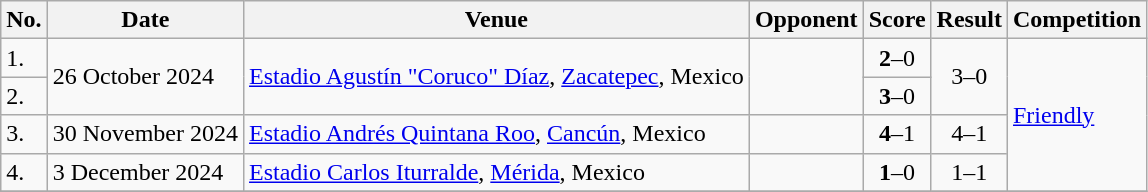<table class="wikitable">
<tr>
<th>No.</th>
<th>Date</th>
<th>Venue</th>
<th>Opponent</th>
<th>Score</th>
<th>Result</th>
<th>Competition</th>
</tr>
<tr>
<td>1.</td>
<td rowspan=2>26 October 2024</td>
<td rowspan=2><a href='#'>Estadio Agustín "Coruco" Díaz</a>, <a href='#'>Zacatepec</a>, Mexico</td>
<td rowspan=2></td>
<td align=center><strong>2</strong>–0</td>
<td rowspan=2 align=center>3–0</td>
<td rowspan=4><a href='#'>Friendly</a></td>
</tr>
<tr>
<td>2.</td>
<td align=center><strong>3</strong>–0</td>
</tr>
<tr>
<td>3.</td>
<td>30 November 2024</td>
<td><a href='#'>Estadio Andrés Quintana Roo</a>, <a href='#'>Cancún</a>, Mexico</td>
<td></td>
<td align=center><strong>4</strong>–1</td>
<td align=center>4–1</td>
</tr>
<tr>
<td>4.</td>
<td>3 December 2024</td>
<td><a href='#'>Estadio Carlos Iturralde</a>, <a href='#'>Mérida</a>, Mexico</td>
<td></td>
<td align=center><strong>1</strong>–0</td>
<td align=center>1–1</td>
</tr>
<tr>
</tr>
</table>
